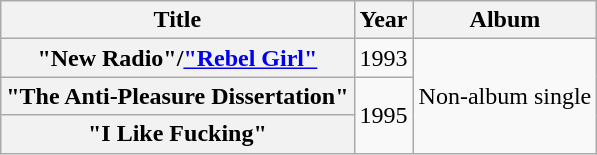<table class="wikitable plainrowheaders" style="text-align:left">
<tr>
<th scope="col">Title</th>
<th scope="col">Year</th>
<th scope="col">Album</th>
</tr>
<tr>
<th scope="row">"New Radio"/<a href='#'>"Rebel Girl"</a></th>
<td>1993</td>
<td rowspan="3">Non-album single</td>
</tr>
<tr>
<th scope="row">"The Anti-Pleasure Dissertation"</th>
<td rowspan="2">1995</td>
</tr>
<tr>
<th scope="row">"I Like Fucking"</th>
</tr>
</table>
